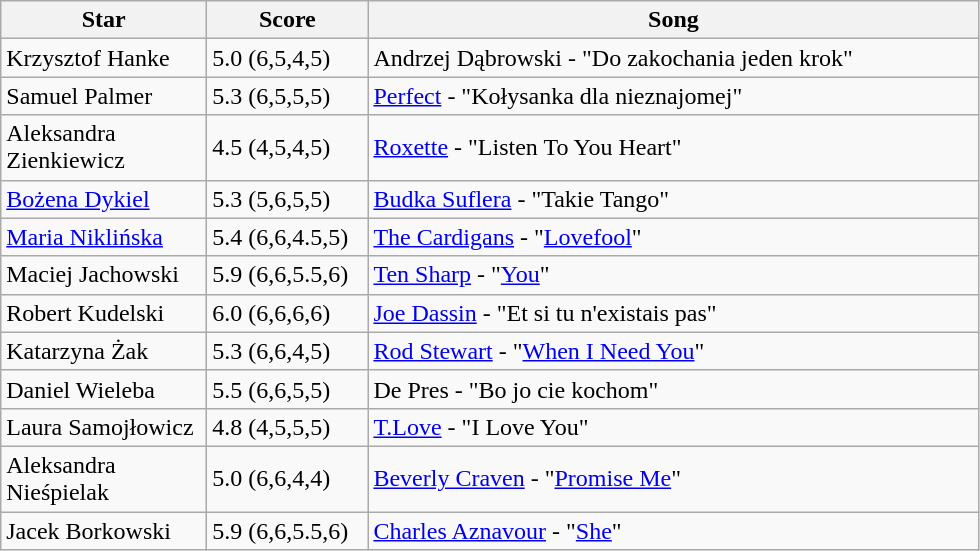<table class="wikitable">
<tr>
<th style="width:130px;">Star</th>
<th style="width:100px;">Score</th>
<th style="width:400px;">Song</th>
</tr>
<tr>
<td>Krzysztof Hanke</td>
<td>5.0 (6,5,4,5)</td>
<td>Andrzej Dąbrowski - "Do zakochania jeden krok"</td>
</tr>
<tr>
<td>Samuel Palmer</td>
<td>5.3 (6,5,5,5)</td>
<td><a href='#'>Perfect</a> - "Kołysanka dla nieznajomej"</td>
</tr>
<tr>
<td>Aleksandra Zienkiewicz</td>
<td>4.5 (4,5,4,5)</td>
<td><a href='#'>Roxette</a> - "Listen To You Heart"</td>
</tr>
<tr>
<td><a href='#'>Bożena Dykiel</a></td>
<td>5.3 (5,6,5,5)</td>
<td><a href='#'>Budka Suflera</a> - "Takie Tango"</td>
</tr>
<tr>
<td><a href='#'>Maria Niklińska</a></td>
<td>5.4 (6,6,4.5,5)</td>
<td><a href='#'>The Cardigans</a> - "<a href='#'>Lovefool</a>"</td>
</tr>
<tr>
<td>Maciej Jachowski</td>
<td>5.9 (6,6,5.5,6)</td>
<td><a href='#'>Ten Sharp</a> - "<a href='#'>You</a>"</td>
</tr>
<tr>
<td>Robert Kudelski</td>
<td>6.0 (6,6,6,6)</td>
<td><a href='#'>Joe Dassin</a> - "Et si tu n'existais pas"</td>
</tr>
<tr>
<td>Katarzyna Żak</td>
<td>5.3 (6,6,4,5)</td>
<td><a href='#'>Rod Stewart</a> - "<a href='#'>When I Need You</a>"</td>
</tr>
<tr>
<td>Daniel Wieleba</td>
<td>5.5 (6,6,5,5)</td>
<td>De Pres - "Bo jo cie kochom"</td>
</tr>
<tr>
<td>Laura Samojłowicz</td>
<td>4.8 (4,5,5,5)</td>
<td><a href='#'>T.Love</a> - "I Love You"</td>
</tr>
<tr>
<td>Aleksandra Nieśpielak</td>
<td>5.0 (6,6,4,4)</td>
<td><a href='#'>Beverly Craven</a> - "<a href='#'>Promise Me</a>"</td>
</tr>
<tr>
<td>Jacek Borkowski</td>
<td>5.9 (6,6,5.5,6)</td>
<td><a href='#'>Charles Aznavour</a> - "<a href='#'>She</a>"</td>
</tr>
</table>
